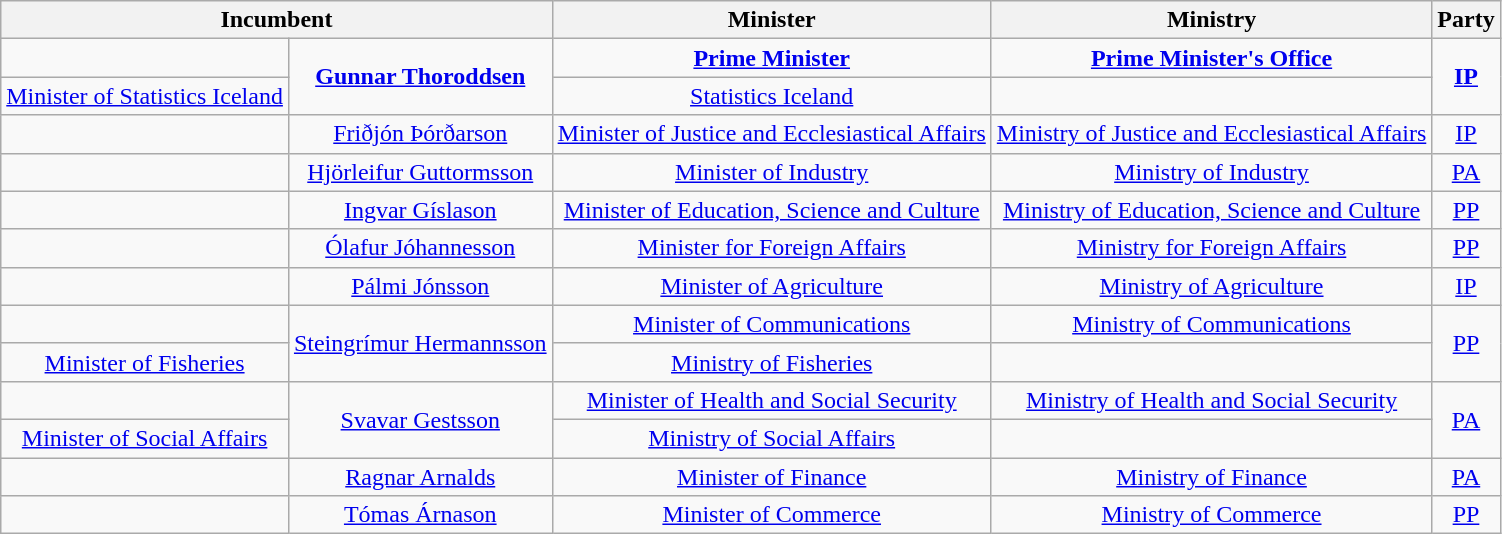<table class="wikitable" style="text-align: center;">
<tr>
<th colspan=2>Incumbent</th>
<th>Minister</th>
<th>Ministry</th>
<th>Party</th>
</tr>
<tr>
<td></td>
<td rowspan=2><strong><a href='#'>Gunnar Thoroddsen</a></strong></td>
<td><strong><a href='#'>Prime Minister</a><br></strong></td>
<td><strong><a href='#'>Prime Minister's Office</a><br></strong></td>
<td rowspan=2><strong><a href='#'>IP</a></strong></td>
</tr>
<tr>
<td><a href='#'>Minister of Statistics Iceland</a><br></td>
<td><a href='#'>Statistics Iceland</a><br></td>
</tr>
<tr>
<td></td>
<td><a href='#'>Friðjón Þórðarson</a></td>
<td><a href='#'>Minister of Justice and Ecclesiastical Affairs</a><br></td>
<td><a href='#'>Ministry of Justice and Ecclesiastical Affairs</a><br></td>
<td><a href='#'>IP</a></td>
</tr>
<tr>
<td></td>
<td><a href='#'>Hjörleifur Guttormsson</a></td>
<td><a href='#'>Minister of Industry</a><br></td>
<td><a href='#'>Ministry of Industry</a><br></td>
<td><a href='#'>PA</a></td>
</tr>
<tr>
<td></td>
<td><a href='#'>Ingvar Gíslason</a></td>
<td><a href='#'>Minister of Education, Science and Culture</a><br></td>
<td><a href='#'>Ministry of Education, Science and Culture</a><br></td>
<td><a href='#'>PP</a></td>
</tr>
<tr>
<td></td>
<td><a href='#'>Ólafur Jóhannesson</a></td>
<td><a href='#'>Minister for Foreign Affairs</a><br></td>
<td><a href='#'>Ministry for Foreign Affairs</a><br></td>
<td><a href='#'>PP</a></td>
</tr>
<tr>
<td></td>
<td><a href='#'>Pálmi Jónsson</a></td>
<td><a href='#'>Minister of Agriculture</a><br></td>
<td><a href='#'>Ministry of Agriculture</a><br></td>
<td><a href='#'>IP</a></td>
</tr>
<tr>
<td></td>
<td rowspan=2><a href='#'>Steingrímur Hermannsson</a></td>
<td><a href='#'>Minister of Communications</a><br></td>
<td><a href='#'>Ministry of Communications</a><br></td>
<td rowspan=2><a href='#'>PP</a></td>
</tr>
<tr>
<td><a href='#'>Minister of Fisheries</a><br></td>
<td><a href='#'>Ministry of Fisheries</a><br></td>
</tr>
<tr>
<td></td>
<td rowspan=2><a href='#'>Svavar Gestsson</a></td>
<td><a href='#'>Minister of Health and Social Security</a><br></td>
<td><a href='#'>Ministry of Health and Social Security</a><br></td>
<td rowspan=2><a href='#'>PA</a></td>
</tr>
<tr>
<td><a href='#'>Minister of Social Affairs</a><br></td>
<td><a href='#'>Ministry of Social Affairs</a><br></td>
</tr>
<tr>
<td></td>
<td><a href='#'>Ragnar Arnalds</a></td>
<td><a href='#'>Minister of Finance</a><br></td>
<td><a href='#'>Ministry of Finance</a><br></td>
<td><a href='#'>PA</a></td>
</tr>
<tr>
<td></td>
<td><a href='#'>Tómas Árnason</a></td>
<td><a href='#'>Minister of Commerce</a><br></td>
<td><a href='#'>Ministry of Commerce</a><br></td>
<td><a href='#'>PP</a></td>
</tr>
</table>
